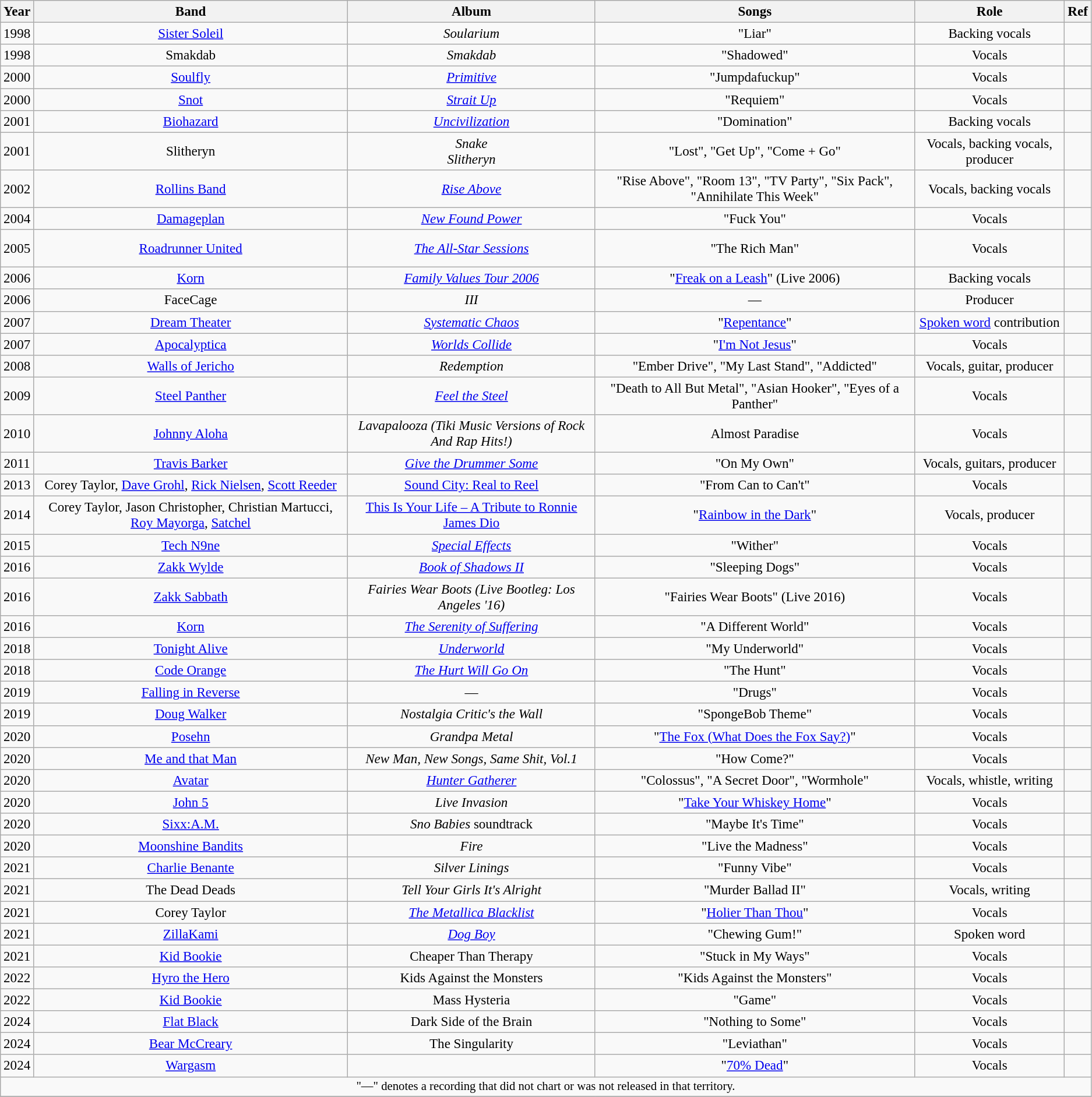<table class="wikitable sortable" style="font-size: 96%; text-align: center;">
<tr>
<th>Year</th>
<th>Band</th>
<th>Album</th>
<th>Songs</th>
<th>Role</th>
<th>Ref</th>
</tr>
<tr>
<td>1998</td>
<td><a href='#'>Sister Soleil</a></td>
<td><em>Soularium</em></td>
<td>"Liar"</td>
<td>Backing vocals</td>
<td></td>
</tr>
<tr>
<td>1998</td>
<td>Smakdab</td>
<td><em>Smakdab</em></td>
<td>"Shadowed"</td>
<td>Vocals</td>
<td><br></td>
</tr>
<tr>
<td>2000</td>
<td><a href='#'>Soulfly</a></td>
<td><em><a href='#'>Primitive</a></em></td>
<td>"Jumpdafuckup"</td>
<td>Vocals</td>
<td><br></td>
</tr>
<tr>
<td>2000</td>
<td><a href='#'>Snot</a></td>
<td><em><a href='#'>Strait Up</a></em></td>
<td>"Requiem"</td>
<td>Vocals</td>
<td><br></td>
</tr>
<tr>
<td>2001</td>
<td><a href='#'>Biohazard</a></td>
<td><em><a href='#'>Uncivilization</a></em></td>
<td>"Domination"</td>
<td>Backing vocals</td>
<td></td>
</tr>
<tr>
<td>2001</td>
<td>Slitheryn</td>
<td><em>Snake</em><br><em>Slitheryn</em></td>
<td>"Lost", "Get Up", "Come + Go"</td>
<td>Vocals, backing vocals, producer</td>
<td><br></td>
</tr>
<tr>
<td>2002</td>
<td><a href='#'>Rollins Band</a></td>
<td><em><a href='#'>Rise Above</a></em></td>
<td>"Rise Above", "Room 13", "TV Party", "Six Pack", "Annihilate This Week"</td>
<td>Vocals, backing vocals</td>
<td></td>
</tr>
<tr>
<td>2004</td>
<td><a href='#'>Damageplan</a></td>
<td><em><a href='#'>New Found Power</a></em></td>
<td>"Fuck You"</td>
<td>Vocals</td>
<td></td>
</tr>
<tr>
<td>2005</td>
<td><a href='#'>Roadrunner United</a></td>
<td><em><a href='#'>The All-Star Sessions</a></em></td>
<td>"The Rich Man"</td>
<td>Vocals</td>
<td><br><br></td>
</tr>
<tr>
<td>2006</td>
<td><a href='#'>Korn</a></td>
<td><em><a href='#'>Family Values Tour 2006</a></em></td>
<td>"<a href='#'>Freak on a Leash</a>" (Live 2006)</td>
<td>Backing vocals</td>
<td><br></td>
</tr>
<tr>
<td>2006</td>
<td>FaceCage</td>
<td><em>III</em></td>
<td>—</td>
<td>Producer</td>
<td><br></td>
</tr>
<tr>
<td>2007</td>
<td><a href='#'>Dream Theater</a></td>
<td><em><a href='#'>Systematic Chaos</a></em></td>
<td>"<a href='#'>Repentance</a>"</td>
<td><a href='#'>Spoken word</a> contribution</td>
<td><br></td>
</tr>
<tr>
<td>2007</td>
<td><a href='#'>Apocalyptica</a></td>
<td><em><a href='#'>Worlds Collide</a></em></td>
<td>"<a href='#'>I'm Not Jesus</a>"</td>
<td>Vocals</td>
<td><br></td>
</tr>
<tr>
<td>2008</td>
<td><a href='#'>Walls of Jericho</a></td>
<td><em>Redemption</em></td>
<td>"Ember Drive", "My Last Stand", "Addicted"</td>
<td>Vocals, guitar, producer</td>
<td><br></td>
</tr>
<tr>
<td>2009</td>
<td><a href='#'>Steel Panther</a></td>
<td><em><a href='#'>Feel the Steel</a></em></td>
<td>"Death to All But Metal", "Asian Hooker", "Eyes of a Panther"</td>
<td>Vocals</td>
<td><br><br></td>
</tr>
<tr>
<td>2010</td>
<td><a href='#'>Johnny Aloha</a></td>
<td><em>Lavapalooza (Tiki Music Versions of Rock And Rap Hits!)</em></td>
<td>Almost Paradise</td>
<td>Vocals</td>
<td><br></td>
</tr>
<tr>
<td>2011</td>
<td><a href='#'>Travis Barker</a></td>
<td><em><a href='#'>Give the Drummer Some</a></em></td>
<td>"On My Own"</td>
<td>Vocals, guitars, producer</td>
<td></td>
</tr>
<tr>
<td>2013</td>
<td>Corey Taylor, <a href='#'>Dave Grohl</a>, <a href='#'>Rick Nielsen</a>, <a href='#'>Scott Reeder</a></td>
<td><a href='#'>Sound City: Real to Reel</a></td>
<td>"From Can to Can't"</td>
<td>Vocals</td>
<td></td>
</tr>
<tr>
<td>2014</td>
<td>Corey Taylor, Jason Christopher, Christian Martucci, <a href='#'>Roy Mayorga</a>, <a href='#'>Satchel</a></td>
<td><a href='#'>This Is Your Life – A Tribute to Ronnie James Dio</a></td>
<td>"<a href='#'>Rainbow in the Dark</a>"</td>
<td>Vocals, producer</td>
<td></td>
</tr>
<tr>
<td>2015</td>
<td><a href='#'>Tech N9ne</a></td>
<td><em><a href='#'>Special Effects</a></em></td>
<td>"Wither"</td>
<td>Vocals</td>
<td></td>
</tr>
<tr>
<td>2016</td>
<td><a href='#'>Zakk Wylde</a></td>
<td><em><a href='#'>Book of Shadows II</a></em></td>
<td>"Sleeping Dogs"</td>
<td>Vocals</td>
<td></td>
</tr>
<tr>
<td>2016</td>
<td><a href='#'>Zakk Sabbath</a></td>
<td><em>Fairies Wear Boots (Live Bootleg: Los Angeles '16)</em></td>
<td>"Fairies Wear Boots" (Live 2016)</td>
<td>Vocals</td>
<td></td>
</tr>
<tr>
<td>2016</td>
<td><a href='#'>Korn</a></td>
<td><em><a href='#'>The Serenity of Suffering</a></em></td>
<td>"A Different World"</td>
<td>Vocals</td>
<td></td>
</tr>
<tr>
<td>2018</td>
<td><a href='#'>Tonight Alive</a></td>
<td><em><a href='#'>Underworld</a></em></td>
<td>"My Underworld"</td>
<td>Vocals</td>
<td></td>
</tr>
<tr>
<td>2018</td>
<td><a href='#'>Code Orange</a></td>
<td><em><a href='#'>The Hurt Will Go On</a></em></td>
<td>"The Hunt"</td>
<td>Vocals</td>
<td></td>
</tr>
<tr>
<td>2019</td>
<td><a href='#'>Falling in Reverse</a></td>
<td>—</td>
<td>"Drugs"</td>
<td>Vocals</td>
<td></td>
</tr>
<tr>
<td>2019</td>
<td><a href='#'>Doug Walker</a></td>
<td><em>Nostalgia Critic's the Wall</em></td>
<td>"SpongeBob Theme"</td>
<td>Vocals</td>
<td></td>
</tr>
<tr>
<td>2020</td>
<td><a href='#'>Posehn</a></td>
<td><em>Grandpa Metal</em></td>
<td>"<a href='#'>The Fox (What Does the Fox Say?)</a>"</td>
<td>Vocals</td>
<td></td>
</tr>
<tr>
<td>2020</td>
<td><a href='#'>Me and that Man</a></td>
<td><em>New Man, New Songs, Same Shit, Vol.1</em></td>
<td>"How Come?"</td>
<td>Vocals</td>
<td></td>
</tr>
<tr>
<td>2020</td>
<td><a href='#'>Avatar</a></td>
<td><em><a href='#'>Hunter Gatherer</a></em></td>
<td>"Colossus", "A Secret Door", "Wormhole"</td>
<td>Vocals, whistle, writing</td>
<td></td>
</tr>
<tr>
<td>2020</td>
<td><a href='#'>John 5</a></td>
<td><em>Live Invasion</em></td>
<td>"<a href='#'>Take Your Whiskey Home</a>"</td>
<td>Vocals</td>
<td></td>
</tr>
<tr>
<td>2020</td>
<td><a href='#'>Sixx:A.M.</a></td>
<td><em>Sno Babies</em> soundtrack</td>
<td>"Maybe It's Time"</td>
<td>Vocals</td>
<td></td>
</tr>
<tr>
<td>2020</td>
<td><a href='#'>Moonshine Bandits</a></td>
<td><em>Fire</em></td>
<td>"Live the Madness"</td>
<td>Vocals</td>
<td></td>
</tr>
<tr>
<td>2021</td>
<td><a href='#'>Charlie Benante</a></td>
<td><em>Silver Linings</em></td>
<td>"Funny Vibe"</td>
<td>Vocals</td>
<td></td>
</tr>
<tr>
<td>2021</td>
<td>The Dead Deads</td>
<td><em>Tell Your Girls It's Alright</em></td>
<td>"Murder Ballad II"</td>
<td>Vocals, writing</td>
<td></td>
</tr>
<tr>
<td>2021</td>
<td>Corey Taylor</td>
<td><em><a href='#'>The Metallica Blacklist</a></em></td>
<td>"<a href='#'>Holier Than Thou</a>"</td>
<td>Vocals</td>
<td></td>
</tr>
<tr>
<td>2021</td>
<td><a href='#'>ZillaKami</a></td>
<td><em><a href='#'>Dog Boy</a></em></td>
<td>"Chewing Gum!"</td>
<td>Spoken word</td>
<td></td>
</tr>
<tr>
<td>2021</td>
<td><a href='#'>Kid Bookie</a></td>
<td>Cheaper Than Therapy</td>
<td>"Stuck in My Ways"</td>
<td>Vocals</td>
<td></td>
</tr>
<tr>
<td>2022</td>
<td><a href='#'>Hyro the Hero</a></td>
<td>Kids Against the Monsters</td>
<td>"Kids Against the Monsters"</td>
<td>Vocals</td>
<td></td>
</tr>
<tr>
<td>2022</td>
<td><a href='#'>Kid Bookie</a></td>
<td>Mass Hysteria</td>
<td>"Game"</td>
<td>Vocals</td>
<td></td>
</tr>
<tr>
<td>2024</td>
<td><a href='#'>Flat Black</a></td>
<td>Dark Side of the Brain</td>
<td>"Nothing to Some"</td>
<td>Vocals</td>
<td></td>
</tr>
<tr>
<td>2024</td>
<td><a href='#'>Bear McCreary</a></td>
<td>The Singularity</td>
<td>"Leviathan"</td>
<td>Vocals</td>
<td></td>
</tr>
<tr>
<td>2024</td>
<td><a href='#'>Wargasm</a></td>
<td></td>
<td>"<a href='#'>70% Dead</a>"</td>
<td>Vocals</td>
<td></td>
</tr>
<tr>
<td colspan="6" style="font-size: 90%">"—" denotes a recording that did not chart or was not released in that territory.</td>
</tr>
<tr>
</tr>
</table>
